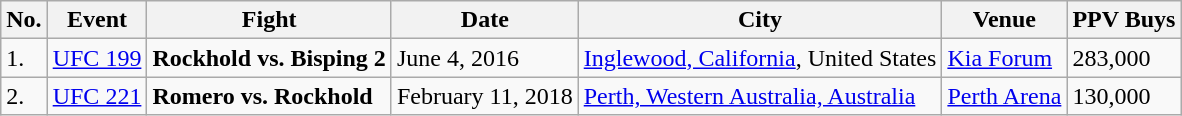<table class="wikitable">
<tr>
<th>No.</th>
<th>Event</th>
<th>Fight</th>
<th>Date</th>
<th>City</th>
<th>Venue</th>
<th>PPV Buys</th>
</tr>
<tr>
<td>1.</td>
<td><a href='#'>UFC 199</a></td>
<td><strong>Rockhold vs. Bisping 2</strong></td>
<td>June 4, 2016</td>
<td><a href='#'>Inglewood, California</a>, United States</td>
<td><a href='#'>Kia Forum</a></td>
<td>283,000</td>
</tr>
<tr>
<td>2.</td>
<td><a href='#'>UFC 221</a></td>
<td><strong>Romero vs. Rockhold</strong></td>
<td>February 11, 2018</td>
<td><a href='#'>Perth, Western Australia, Australia</a></td>
<td><a href='#'>Perth Arena</a></td>
<td>130,000</td>
</tr>
</table>
